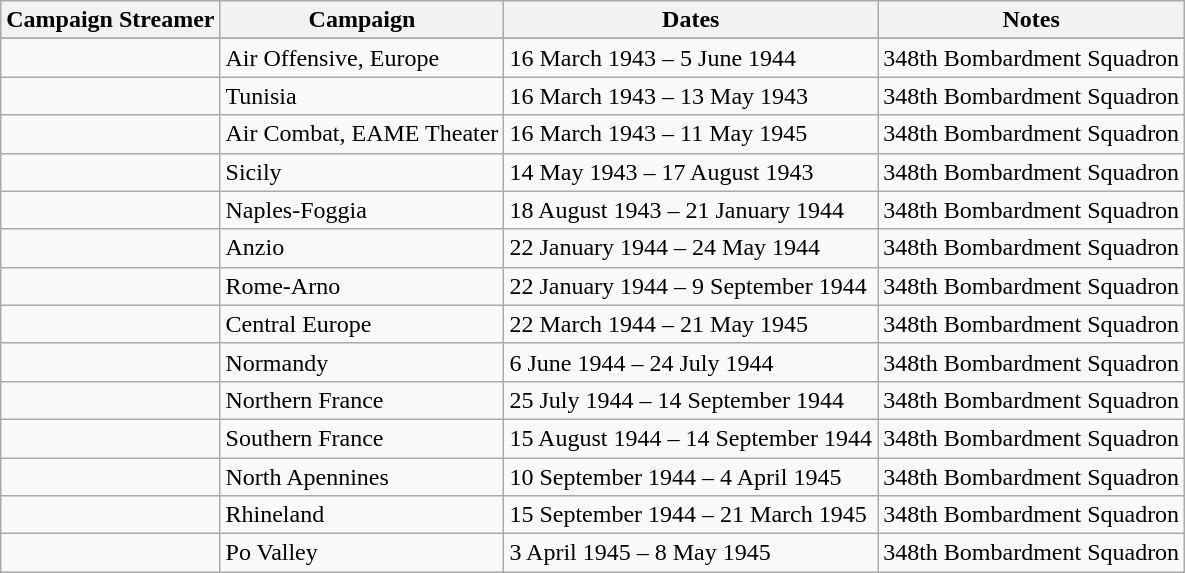<table class="wikitable">
<tr style="background:#efefef;">
<th>Campaign Streamer</th>
<th>Campaign</th>
<th>Dates</th>
<th>Notes</th>
</tr>
<tr>
</tr>
<tr>
<td></td>
<td>Air Offensive, Europe</td>
<td>16 March 1943 – 5 June 1944</td>
<td>348th Bombardment Squadron</td>
</tr>
<tr>
<td></td>
<td>Tunisia</td>
<td>16 March 1943 – 13 May 1943</td>
<td>348th Bombardment Squadron</td>
</tr>
<tr>
<td></td>
<td>Air Combat, EAME Theater</td>
<td>16 March 1943 – 11 May 1945</td>
<td>348th Bombardment Squadron</td>
</tr>
<tr>
<td></td>
<td>Sicily</td>
<td>14 May 1943 – 17 August 1943</td>
<td>348th Bombardment Squadron</td>
</tr>
<tr>
<td></td>
<td>Naples-Foggia</td>
<td>18 August 1943 – 21 January 1944</td>
<td>348th Bombardment Squadron</td>
</tr>
<tr>
<td></td>
<td>Anzio</td>
<td>22 January 1944 – 24 May 1944</td>
<td>348th Bombardment Squadron</td>
</tr>
<tr>
<td></td>
<td>Rome-Arno</td>
<td>22 January 1944 – 9 September 1944</td>
<td>348th Bombardment Squadron</td>
</tr>
<tr>
<td></td>
<td>Central Europe</td>
<td>22 March 1944 – 21 May 1945</td>
<td>348th Bombardment Squadron</td>
</tr>
<tr>
<td></td>
<td>Normandy</td>
<td>6 June 1944 – 24 July 1944</td>
<td>348th Bombardment Squadron</td>
</tr>
<tr>
<td></td>
<td>Northern France</td>
<td>25 July 1944 – 14 September 1944</td>
<td>348th Bombardment Squadron</td>
</tr>
<tr>
<td></td>
<td>Southern France</td>
<td>15 August 1944 – 14 September 1944</td>
<td>348th Bombardment Squadron</td>
</tr>
<tr>
<td></td>
<td>North Apennines</td>
<td>10 September 1944 – 4 April 1945</td>
<td>348th Bombardment Squadron</td>
</tr>
<tr>
<td></td>
<td>Rhineland</td>
<td>15 September 1944 – 21 March 1945</td>
<td>348th Bombardment Squadron</td>
</tr>
<tr>
<td></td>
<td>Po Valley</td>
<td>3 April 1945 – 8 May 1945</td>
<td>348th Bombardment Squadron</td>
</tr>
</table>
